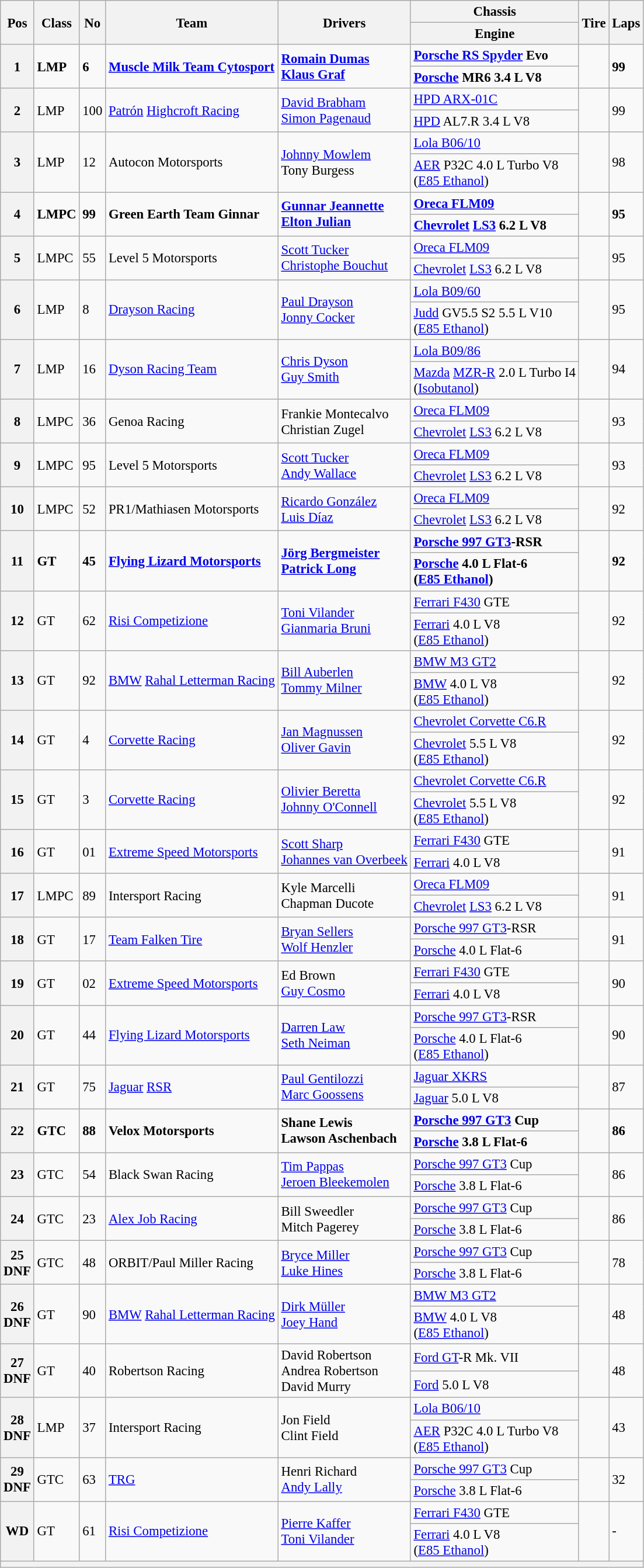<table class="wikitable" style="font-size: 95%;">
<tr>
<th rowspan=2>Pos</th>
<th rowspan=2>Class</th>
<th rowspan=2>No</th>
<th rowspan=2>Team</th>
<th rowspan=2>Drivers</th>
<th>Chassis</th>
<th rowspan=2>Tire</th>
<th rowspan=2>Laps</th>
</tr>
<tr>
<th>Engine</th>
</tr>
<tr style="font-weight:bold">
<th rowspan=2>1</th>
<td rowspan=2>LMP</td>
<td rowspan=2>6</td>
<td rowspan=2> <a href='#'>Muscle Milk Team Cytosport</a></td>
<td rowspan=2> <a href='#'>Romain Dumas</a><br> <a href='#'>Klaus Graf</a></td>
<td><a href='#'>Porsche RS Spyder</a> Evo</td>
<td rowspan=2></td>
<td rowspan=2>99</td>
</tr>
<tr style="font-weight:bold">
<td><a href='#'>Porsche</a> MR6 3.4 L V8</td>
</tr>
<tr>
<th rowspan=2>2</th>
<td rowspan=2>LMP</td>
<td rowspan=2>100</td>
<td rowspan=2> <a href='#'>Patrón</a> <a href='#'>Highcroft Racing</a></td>
<td rowspan=2> <a href='#'>David Brabham</a><br> <a href='#'>Simon Pagenaud</a></td>
<td><a href='#'>HPD ARX-01C</a></td>
<td rowspan=2></td>
<td rowspan=2>99</td>
</tr>
<tr>
<td><a href='#'>HPD</a> AL7.R 3.4 L V8</td>
</tr>
<tr>
<th rowspan=2>3</th>
<td rowspan=2>LMP</td>
<td rowspan=2>12</td>
<td rowspan=2> Autocon Motorsports</td>
<td rowspan=2> <a href='#'>Johnny Mowlem</a><br> Tony Burgess</td>
<td><a href='#'>Lola B06/10</a></td>
<td rowspan=2></td>
<td rowspan=2>98</td>
</tr>
<tr>
<td><a href='#'>AER</a> P32C 4.0 L Turbo V8<br>(<a href='#'>E85 Ethanol</a>)</td>
</tr>
<tr style="font-weight:bold">
<th rowspan=2>4</th>
<td rowspan=2>LMPC</td>
<td rowspan=2>99</td>
<td rowspan=2> Green Earth Team Ginnar</td>
<td rowspan=2> <a href='#'>Gunnar Jeannette</a><br> <a href='#'>Elton Julian</a></td>
<td><a href='#'>Oreca FLM09</a></td>
<td rowspan=2></td>
<td rowspan=2>95</td>
</tr>
<tr style="font-weight:bold">
<td><a href='#'>Chevrolet</a> <a href='#'>LS3</a> 6.2 L V8</td>
</tr>
<tr>
<th rowspan=2>5</th>
<td rowspan=2>LMPC</td>
<td rowspan=2>55</td>
<td rowspan=2> Level 5 Motorsports</td>
<td rowspan=2> <a href='#'>Scott Tucker</a><br> <a href='#'>Christophe Bouchut</a></td>
<td><a href='#'>Oreca FLM09</a></td>
<td rowspan=2></td>
<td rowspan=2>95</td>
</tr>
<tr>
<td><a href='#'>Chevrolet</a> <a href='#'>LS3</a> 6.2 L V8</td>
</tr>
<tr>
<th rowspan=2>6</th>
<td rowspan=2>LMP</td>
<td rowspan=2>8</td>
<td rowspan=2> <a href='#'>Drayson Racing</a></td>
<td rowspan=2> <a href='#'>Paul Drayson</a><br> <a href='#'>Jonny Cocker</a></td>
<td><a href='#'>Lola B09/60</a></td>
<td rowspan=2></td>
<td rowspan=2>95</td>
</tr>
<tr>
<td><a href='#'>Judd</a> GV5.5 S2 5.5 L V10<br>(<a href='#'>E85 Ethanol</a>)</td>
</tr>
<tr>
<th rowspan=2>7</th>
<td rowspan=2>LMP</td>
<td rowspan=2>16</td>
<td rowspan=2> <a href='#'>Dyson Racing Team</a></td>
<td rowspan=2> <a href='#'>Chris Dyson</a><br> <a href='#'>Guy Smith</a></td>
<td><a href='#'>Lola B09/86</a></td>
<td rowspan=2></td>
<td rowspan=2>94</td>
</tr>
<tr>
<td><a href='#'>Mazda</a> <a href='#'>MZR-R</a> 2.0 L Turbo I4<br>(<a href='#'>Isobutanol</a>)</td>
</tr>
<tr>
<th rowspan=2>8</th>
<td rowspan=2>LMPC</td>
<td rowspan=2>36</td>
<td rowspan=2> Genoa Racing</td>
<td rowspan=2> Frankie Montecalvo<br> Christian Zugel</td>
<td><a href='#'>Oreca FLM09</a></td>
<td rowspan=2></td>
<td rowspan=2>93</td>
</tr>
<tr>
<td><a href='#'>Chevrolet</a> <a href='#'>LS3</a> 6.2 L V8</td>
</tr>
<tr>
<th rowspan=2>9</th>
<td rowspan=2>LMPC</td>
<td rowspan=2>95</td>
<td rowspan=2> Level 5 Motorsports</td>
<td rowspan=2> <a href='#'>Scott Tucker</a><br> <a href='#'>Andy Wallace</a></td>
<td><a href='#'>Oreca FLM09</a></td>
<td rowspan=2></td>
<td rowspan=2>93</td>
</tr>
<tr>
<td><a href='#'>Chevrolet</a> <a href='#'>LS3</a> 6.2 L V8</td>
</tr>
<tr>
<th rowspan=2>10</th>
<td rowspan=2>LMPC</td>
<td rowspan=2>52</td>
<td rowspan=2> PR1/Mathiasen Motorsports</td>
<td rowspan=2> <a href='#'>Ricardo González</a><br> <a href='#'>Luis Díaz</a></td>
<td><a href='#'>Oreca FLM09</a></td>
<td rowspan=2></td>
<td rowspan=2>92</td>
</tr>
<tr>
<td><a href='#'>Chevrolet</a> <a href='#'>LS3</a> 6.2 L V8</td>
</tr>
<tr style="font-weight:bold">
<th rowspan=2>11</th>
<td rowspan=2>GT</td>
<td rowspan=2>45</td>
<td rowspan=2> <a href='#'>Flying Lizard Motorsports</a></td>
<td rowspan=2> <a href='#'>Jörg Bergmeister</a><br> <a href='#'>Patrick Long</a></td>
<td><a href='#'>Porsche 997 GT3</a>-RSR</td>
<td rowspan=2></td>
<td rowspan=2>92</td>
</tr>
<tr style="font-weight:bold">
<td><a href='#'>Porsche</a> 4.0 L Flat-6<br>(<a href='#'>E85 Ethanol</a>)</td>
</tr>
<tr>
<th rowspan=2>12</th>
<td rowspan=2>GT</td>
<td rowspan=2>62</td>
<td rowspan=2> <a href='#'>Risi Competizione</a></td>
<td rowspan=2> <a href='#'>Toni Vilander</a><br> <a href='#'>Gianmaria Bruni</a></td>
<td><a href='#'>Ferrari F430</a> GTE</td>
<td rowspan=2></td>
<td rowspan=2>92</td>
</tr>
<tr>
<td><a href='#'>Ferrari</a> 4.0 L V8<br>(<a href='#'>E85 Ethanol</a>)</td>
</tr>
<tr>
<th rowspan=2>13</th>
<td rowspan=2>GT</td>
<td rowspan=2>92</td>
<td rowspan=2> <a href='#'>BMW</a> <a href='#'>Rahal Letterman Racing</a></td>
<td rowspan=2> <a href='#'>Bill Auberlen</a><br> <a href='#'>Tommy Milner</a></td>
<td><a href='#'>BMW M3 GT2</a></td>
<td rowspan=2></td>
<td rowspan=2>92</td>
</tr>
<tr>
<td><a href='#'>BMW</a> 4.0 L V8<br>(<a href='#'>E85 Ethanol</a>)</td>
</tr>
<tr>
<th rowspan=2>14</th>
<td rowspan=2>GT</td>
<td rowspan=2>4</td>
<td rowspan=2> <a href='#'>Corvette Racing</a></td>
<td rowspan=2> <a href='#'>Jan Magnussen</a><br> <a href='#'>Oliver Gavin</a></td>
<td><a href='#'>Chevrolet Corvette C6.R</a></td>
<td rowspan=2></td>
<td rowspan=2>92</td>
</tr>
<tr>
<td><a href='#'>Chevrolet</a> 5.5 L V8<br>(<a href='#'>E85 Ethanol</a>)</td>
</tr>
<tr>
<th rowspan=2>15</th>
<td rowspan=2>GT</td>
<td rowspan=2>3</td>
<td rowspan=2> <a href='#'>Corvette Racing</a></td>
<td rowspan=2> <a href='#'>Olivier Beretta</a><br> <a href='#'>Johnny O'Connell</a></td>
<td><a href='#'>Chevrolet Corvette C6.R</a></td>
<td rowspan=2></td>
<td rowspan=2>92</td>
</tr>
<tr>
<td><a href='#'>Chevrolet</a> 5.5 L V8<br>(<a href='#'>E85 Ethanol</a>)</td>
</tr>
<tr>
<th rowspan=2>16</th>
<td rowspan=2>GT</td>
<td rowspan=2>01</td>
<td rowspan=2> <a href='#'>Extreme Speed Motorsports</a></td>
<td rowspan=2> <a href='#'>Scott Sharp</a><br> <a href='#'>Johannes van Overbeek</a></td>
<td><a href='#'>Ferrari F430</a> GTE</td>
<td rowspan=2></td>
<td rowspan=2>91</td>
</tr>
<tr>
<td><a href='#'>Ferrari</a> 4.0 L V8</td>
</tr>
<tr>
<th rowspan=2>17</th>
<td rowspan=2>LMPC</td>
<td rowspan=2>89</td>
<td rowspan=2> Intersport Racing</td>
<td rowspan=2> Kyle Marcelli<br> Chapman Ducote</td>
<td><a href='#'>Oreca FLM09</a></td>
<td rowspan=2></td>
<td rowspan=2>91</td>
</tr>
<tr>
<td><a href='#'>Chevrolet</a> <a href='#'>LS3</a> 6.2 L V8</td>
</tr>
<tr>
<th rowspan=2>18</th>
<td rowspan=2>GT</td>
<td rowspan=2>17</td>
<td rowspan=2> <a href='#'>Team Falken Tire</a></td>
<td rowspan=2> <a href='#'>Bryan Sellers</a><br> <a href='#'>Wolf Henzler</a></td>
<td><a href='#'>Porsche 997 GT3</a>-RSR</td>
<td rowspan=2></td>
<td rowspan=2>91</td>
</tr>
<tr>
<td><a href='#'>Porsche</a> 4.0 L Flat-6</td>
</tr>
<tr>
<th rowspan=2>19</th>
<td rowspan=2>GT</td>
<td rowspan=2>02</td>
<td rowspan=2> <a href='#'>Extreme Speed Motorsports</a></td>
<td rowspan=2> Ed Brown<br> <a href='#'>Guy Cosmo</a></td>
<td><a href='#'>Ferrari F430</a> GTE</td>
<td rowspan=2></td>
<td rowspan=2>90</td>
</tr>
<tr>
<td><a href='#'>Ferrari</a> 4.0 L V8</td>
</tr>
<tr>
<th rowspan=2>20</th>
<td rowspan=2>GT</td>
<td rowspan=2>44</td>
<td rowspan=2> <a href='#'>Flying Lizard Motorsports</a></td>
<td rowspan=2> <a href='#'>Darren Law</a><br> <a href='#'>Seth Neiman</a></td>
<td><a href='#'>Porsche 997 GT3</a>-RSR</td>
<td rowspan=2></td>
<td rowspan=2>90</td>
</tr>
<tr>
<td><a href='#'>Porsche</a> 4.0 L Flat-6<br>(<a href='#'>E85 Ethanol</a>)</td>
</tr>
<tr>
<th rowspan=2>21</th>
<td rowspan=2>GT</td>
<td rowspan=2>75</td>
<td rowspan=2> <a href='#'>Jaguar</a> <a href='#'>RSR</a></td>
<td rowspan=2> <a href='#'>Paul Gentilozzi</a><br> <a href='#'>Marc Goossens</a></td>
<td><a href='#'>Jaguar XKRS</a></td>
<td rowspan=2></td>
<td rowspan=2>87</td>
</tr>
<tr>
<td><a href='#'>Jaguar</a> 5.0 L V8</td>
</tr>
<tr style="font-weight:bold">
<th rowspan=2>22</th>
<td rowspan=2>GTC</td>
<td rowspan=2>88</td>
<td rowspan=2> Velox Motorsports</td>
<td rowspan=2> Shane Lewis<br> Lawson Aschenbach</td>
<td><a href='#'>Porsche 997 GT3</a> Cup</td>
<td rowspan=2></td>
<td rowspan=2>86</td>
</tr>
<tr style="font-weight:bold">
<td><a href='#'>Porsche</a> 3.8 L Flat-6</td>
</tr>
<tr>
<th rowspan=2>23</th>
<td rowspan=2>GTC</td>
<td rowspan=2>54</td>
<td rowspan=2> Black Swan Racing</td>
<td rowspan=2> <a href='#'>Tim Pappas</a><br> <a href='#'>Jeroen Bleekemolen</a></td>
<td><a href='#'>Porsche 997 GT3</a> Cup</td>
<td rowspan=2></td>
<td rowspan=2>86</td>
</tr>
<tr>
<td><a href='#'>Porsche</a> 3.8 L Flat-6</td>
</tr>
<tr>
<th rowspan=2>24</th>
<td rowspan=2>GTC</td>
<td rowspan=2>23</td>
<td rowspan=2> <a href='#'>Alex Job Racing</a></td>
<td rowspan=2> Bill Sweedler<br> Mitch Pagerey</td>
<td><a href='#'>Porsche 997 GT3</a> Cup</td>
<td rowspan=2></td>
<td rowspan=2>86</td>
</tr>
<tr>
<td><a href='#'>Porsche</a> 3.8 L Flat-6</td>
</tr>
<tr>
<th rowspan=2>25<br>DNF</th>
<td rowspan=2>GTC</td>
<td rowspan=2>48</td>
<td rowspan=2> ORBIT/Paul Miller Racing</td>
<td rowspan=2> <a href='#'>Bryce Miller</a><br> <a href='#'>Luke Hines</a></td>
<td><a href='#'>Porsche 997 GT3</a> Cup</td>
<td rowspan=2></td>
<td rowspan=2>78</td>
</tr>
<tr>
<td><a href='#'>Porsche</a> 3.8 L Flat-6</td>
</tr>
<tr>
<th rowspan=2>26<br>DNF</th>
<td rowspan=2>GT</td>
<td rowspan=2>90</td>
<td rowspan=2> <a href='#'>BMW</a> <a href='#'>Rahal Letterman Racing</a></td>
<td rowspan=2> <a href='#'>Dirk Müller</a><br> <a href='#'>Joey Hand</a></td>
<td><a href='#'>BMW M3 GT2</a></td>
<td rowspan=2></td>
<td rowspan=2>48</td>
</tr>
<tr>
<td><a href='#'>BMW</a> 4.0 L V8<br>(<a href='#'>E85 Ethanol</a>)</td>
</tr>
<tr>
<th rowspan=2>27<br>DNF</th>
<td rowspan=2>GT</td>
<td rowspan=2>40</td>
<td rowspan=2> Robertson Racing</td>
<td rowspan=2> David Robertson<br> Andrea Robertson<br> David Murry</td>
<td><a href='#'>Ford GT</a>-R Mk. VII</td>
<td rowspan=2></td>
<td rowspan=2>48</td>
</tr>
<tr>
<td><a href='#'>Ford</a> 5.0 L V8</td>
</tr>
<tr>
<th rowspan=2>28<br>DNF</th>
<td rowspan=2>LMP</td>
<td rowspan=2>37</td>
<td rowspan=2> Intersport Racing</td>
<td rowspan=2> Jon Field<br> Clint Field</td>
<td><a href='#'>Lola B06/10</a></td>
<td rowspan=2></td>
<td rowspan=2>43</td>
</tr>
<tr>
<td><a href='#'>AER</a> P32C 4.0 L Turbo V8<br>(<a href='#'>E85 Ethanol</a>)</td>
</tr>
<tr>
<th rowspan=2>29<br>DNF</th>
<td rowspan=2>GTC</td>
<td rowspan=2>63</td>
<td rowspan=2> <a href='#'>TRG</a></td>
<td rowspan=2> Henri Richard<br> <a href='#'>Andy Lally</a></td>
<td><a href='#'>Porsche 997 GT3</a> Cup</td>
<td rowspan=2></td>
<td rowspan=2>32</td>
</tr>
<tr>
<td><a href='#'>Porsche</a> 3.8 L Flat-6</td>
</tr>
<tr>
<th rowspan=2>WD</th>
<td rowspan=2>GT</td>
<td rowspan=2>61</td>
<td rowspan=2> <a href='#'>Risi Competizione</a></td>
<td rowspan=2> <a href='#'>Pierre Kaffer</a><br> <a href='#'>Toni Vilander</a></td>
<td><a href='#'>Ferrari F430</a> GTE</td>
<td rowspan=2></td>
<td rowspan=2>-</td>
</tr>
<tr>
<td><a href='#'>Ferrari</a> 4.0 L V8<br>(<a href='#'>E85 Ethanol</a>)</td>
</tr>
<tr>
<th colspan=8> </th>
</tr>
</table>
